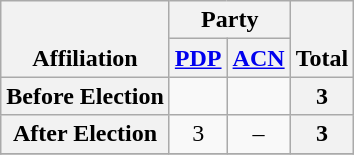<table class=wikitable style="text-align:center">
<tr style="vertical-align:bottom;">
<th rowspan=2>Affiliation</th>
<th colspan=2>Party</th>
<th rowspan=2>Total</th>
</tr>
<tr>
<th><a href='#'>PDP</a></th>
<th><a href='#'>ACN</a></th>
</tr>
<tr>
<th>Before Election</th>
<td></td>
<td></td>
<th>3</th>
</tr>
<tr>
<th>After Election</th>
<td>3</td>
<td>–</td>
<th>3</th>
</tr>
<tr>
</tr>
</table>
